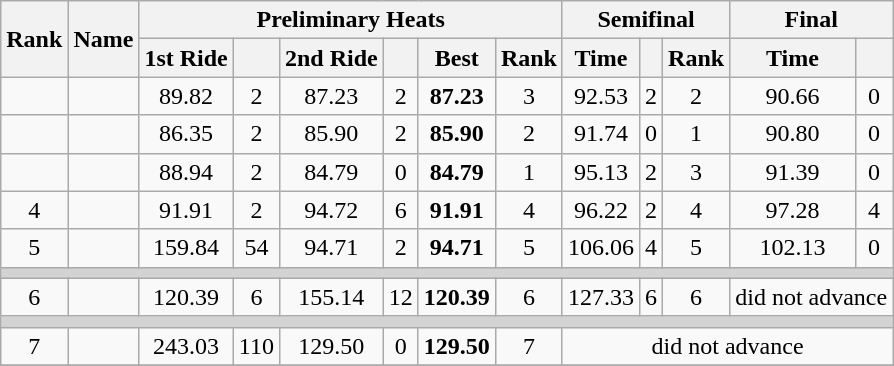<table class="wikitable" style="text-align:center">
<tr>
<th rowspan=2>Rank</th>
<th rowspan=2>Name</th>
<th colspan=6>Preliminary Heats</th>
<th colspan=3>Semifinal</th>
<th colspan=3>Final</th>
</tr>
<tr>
<th>1st Ride</th>
<th></th>
<th>2nd Ride</th>
<th></th>
<th>Best</th>
<th>Rank</th>
<th>Time</th>
<th></th>
<th>Rank</th>
<th>Time</th>
<th></th>
</tr>
<tr>
<td></td>
<td align=left></td>
<td>89.82</td>
<td>2</td>
<td>87.23</td>
<td>2</td>
<td><strong>87.23</strong></td>
<td>3</td>
<td>92.53</td>
<td>2</td>
<td>2</td>
<td>90.66</td>
<td>0</td>
</tr>
<tr>
<td></td>
<td align=left></td>
<td>86.35</td>
<td>2</td>
<td>85.90</td>
<td>2</td>
<td><strong>85.90</strong></td>
<td>2</td>
<td>91.74</td>
<td>0</td>
<td>1</td>
<td>90.80</td>
<td>0</td>
</tr>
<tr>
<td></td>
<td align=left></td>
<td>88.94</td>
<td>2</td>
<td>84.79</td>
<td>0</td>
<td><strong>84.79</strong></td>
<td>1</td>
<td>95.13</td>
<td>2</td>
<td>3</td>
<td>91.39</td>
<td>0</td>
</tr>
<tr>
<td>4</td>
<td align=left></td>
<td>91.91</td>
<td>2</td>
<td>94.72</td>
<td>6</td>
<td><strong>91.91</strong></td>
<td>4</td>
<td>96.22</td>
<td>2</td>
<td>4</td>
<td>97.28</td>
<td>4</td>
</tr>
<tr>
<td>5</td>
<td align=left></td>
<td>159.84</td>
<td>54</td>
<td>94.71</td>
<td>2</td>
<td><strong>94.71</strong></td>
<td>5</td>
<td>106.06</td>
<td>4</td>
<td>5</td>
<td>102.13</td>
<td>0</td>
</tr>
<tr bgcolor=lightgray>
<td colspan=14></td>
</tr>
<tr>
<td>6</td>
<td align=left></td>
<td>120.39</td>
<td>6</td>
<td>155.14</td>
<td>12</td>
<td><strong>120.39</strong></td>
<td>6</td>
<td>127.33</td>
<td>6</td>
<td>6</td>
<td colspan=3>did not advance</td>
</tr>
<tr bgcolor=lightgray>
<td colspan=14></td>
</tr>
<tr>
<td>7</td>
<td align=left></td>
<td>243.03</td>
<td>110</td>
<td>129.50</td>
<td>0</td>
<td><strong>129.50</strong></td>
<td>7</td>
<td colspan=6>did not advance</td>
</tr>
<tr>
</tr>
</table>
